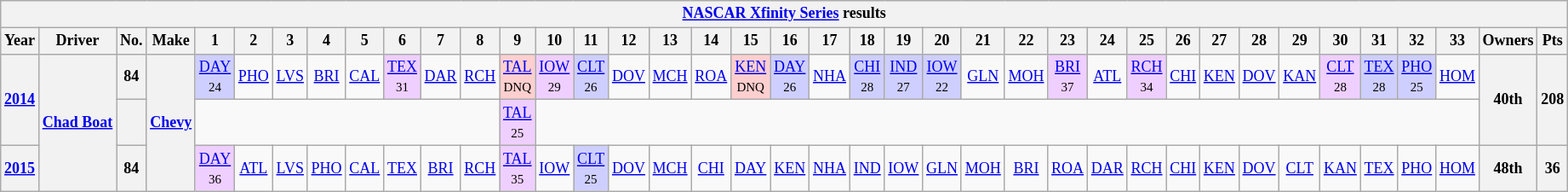<table class="wikitable" style="text-align:center; font-size:75%">
<tr>
<th colspan=42><a href='#'>NASCAR Xfinity Series</a> results</th>
</tr>
<tr>
<th>Year</th>
<th>Driver</th>
<th>No.</th>
<th>Make</th>
<th>1</th>
<th>2</th>
<th>3</th>
<th>4</th>
<th>5</th>
<th>6</th>
<th>7</th>
<th>8</th>
<th>9</th>
<th>10</th>
<th>11</th>
<th>12</th>
<th>13</th>
<th>14</th>
<th>15</th>
<th>16</th>
<th>17</th>
<th>18</th>
<th>19</th>
<th>20</th>
<th>21</th>
<th>22</th>
<th>23</th>
<th>24</th>
<th>25</th>
<th>26</th>
<th>27</th>
<th>28</th>
<th>29</th>
<th>30</th>
<th>31</th>
<th>32</th>
<th>33</th>
<th>Owners</th>
<th>Pts</th>
</tr>
<tr>
<th rowspan=2><a href='#'>2014</a></th>
<th rowspan=3><a href='#'>Chad Boat</a></th>
<th>84</th>
<th rowspan=3><a href='#'>Chevy</a></th>
<td style="background:#CFCFFF;"><a href='#'>DAY</a><br><small>24</small></td>
<td><a href='#'>PHO</a></td>
<td><a href='#'>LVS</a></td>
<td><a href='#'>BRI</a></td>
<td><a href='#'>CAL</a></td>
<td style="background:#EFCFFF;"><a href='#'>TEX</a><br><small>31</small></td>
<td><a href='#'>DAR</a></td>
<td><a href='#'>RCH</a></td>
<td style="background:#FFCFCF;"><a href='#'>TAL</a><br><small>DNQ</small></td>
<td style="background:#EFCFFF;"><a href='#'>IOW</a><br><small>29</small></td>
<td style="background:#CFCFFF;"><a href='#'>CLT</a><br><small>26</small></td>
<td><a href='#'>DOV</a></td>
<td><a href='#'>MCH</a></td>
<td><a href='#'>ROA</a></td>
<td style="background:#FFCFCF;"><a href='#'>KEN</a><br><small>DNQ</small></td>
<td style="background:#CFCFFF;"><a href='#'>DAY</a><br><small>26</small></td>
<td><a href='#'>NHA</a></td>
<td style="background:#CFCFFF;"><a href='#'>CHI</a><br><small>28</small></td>
<td style="background:#CFCFFF;"><a href='#'>IND</a><br><small>27</small></td>
<td style="background:#CFCFFF;"><a href='#'>IOW</a><br><small>22</small></td>
<td><a href='#'>GLN</a></td>
<td><a href='#'>MOH</a></td>
<td style="background:#EFCFFF;"><a href='#'>BRI</a><br><small>37</small></td>
<td><a href='#'>ATL</a></td>
<td style="background:#EFCFFF;"><a href='#'>RCH</a><br><small>34</small></td>
<td><a href='#'>CHI</a></td>
<td><a href='#'>KEN</a></td>
<td><a href='#'>DOV</a></td>
<td><a href='#'>KAN</a></td>
<td style="background:#EFCFFF;"><a href='#'>CLT</a><br><small>28</small></td>
<td style="background:#CFCFFF;"><a href='#'>TEX</a><br><small>28</small></td>
<td style="background:#CFCFFF;"><a href='#'>PHO</a><br><small>25</small></td>
<td><a href='#'>HOM</a></td>
<th rowspan=2>40th</th>
<th rowspan=2>208</th>
</tr>
<tr>
<th></th>
<td colspan=8></td>
<td style="background:#EFCFFF;"><a href='#'>TAL</a><br><small>25</small></td>
<td colspan=24></td>
</tr>
<tr>
<th><a href='#'>2015</a></th>
<th>84</th>
<td style="background:#EFCFFF;"><a href='#'>DAY</a><br><small>36</small></td>
<td><a href='#'>ATL</a></td>
<td><a href='#'>LVS</a></td>
<td><a href='#'>PHO</a></td>
<td><a href='#'>CAL</a></td>
<td><a href='#'>TEX</a></td>
<td><a href='#'>BRI</a></td>
<td><a href='#'>RCH</a></td>
<td style="background:#EFCFFF;"><a href='#'>TAL</a><br><small>35</small></td>
<td><a href='#'>IOW</a></td>
<td style="background:#CFCFFF;"><a href='#'>CLT</a><br><small>25</small></td>
<td><a href='#'>DOV</a></td>
<td><a href='#'>MCH</a></td>
<td><a href='#'>CHI</a></td>
<td><a href='#'>DAY</a></td>
<td><a href='#'>KEN</a></td>
<td><a href='#'>NHA</a></td>
<td><a href='#'>IND</a></td>
<td><a href='#'>IOW</a></td>
<td><a href='#'>GLN</a></td>
<td><a href='#'>MOH</a></td>
<td><a href='#'>BRI</a></td>
<td><a href='#'>ROA</a></td>
<td><a href='#'>DAR</a></td>
<td><a href='#'>RCH</a></td>
<td><a href='#'>CHI</a></td>
<td><a href='#'>KEN</a></td>
<td><a href='#'>DOV</a></td>
<td><a href='#'>CLT</a></td>
<td><a href='#'>KAN</a></td>
<td><a href='#'>TEX</a></td>
<td><a href='#'>PHO</a></td>
<td><a href='#'>HOM</a></td>
<th>48th</th>
<th>36</th>
</tr>
</table>
